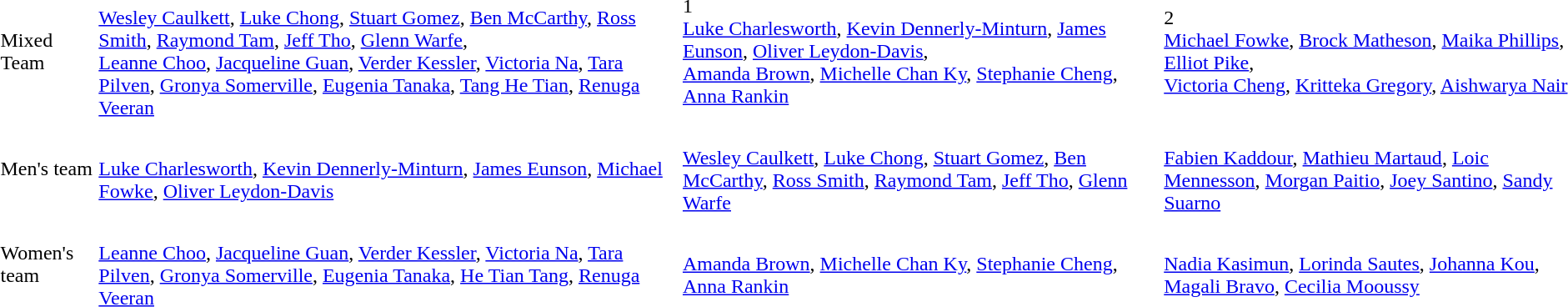<table>
<tr>
<td>Mixed Team</td>
<td><br><a href='#'>Wesley Caulkett</a>, <a href='#'>Luke Chong</a>, <a href='#'>Stuart Gomez</a>, <a href='#'>Ben McCarthy</a>, <a href='#'>Ross Smith</a>, <a href='#'>Raymond Tam</a>, <a href='#'>Jeff Tho</a>, <a href='#'>Glenn Warfe</a>,<br><a href='#'>Leanne Choo</a>, <a href='#'>Jacqueline Guan</a>, <a href='#'>Verder Kessler</a>, <a href='#'>Victoria Na</a>, <a href='#'>Tara Pilven</a>, <a href='#'>Gronya Somerville</a>, <a href='#'>Eugenia Tanaka</a>, <a href='#'>Tang He Tian</a>, <a href='#'>Renuga Veeran</a></td>
<td> 1<br><a href='#'>Luke Charlesworth</a>, <a href='#'>Kevin Dennerly-Minturn</a>, <a href='#'>James Eunson</a>, <a href='#'>Oliver Leydon-Davis</a>,<br><a href='#'>Amanda Brown</a>, <a href='#'>Michelle Chan Ky</a>, <a href='#'>Stephanie Cheng</a>, <a href='#'>Anna Rankin</a></td>
<td> 2<br><a href='#'>Michael Fowke</a>, <a href='#'>Brock Matheson</a>, <a href='#'>Maika Phillips</a>, <a href='#'>Elliot Pike</a>,<br><a href='#'>Victoria Cheng</a>, <a href='#'>Kritteka Gregory</a>, <a href='#'>Aishwarya Nair</a></td>
</tr>
<tr>
<td>Men's team</td>
<td><br><a href='#'>Luke Charlesworth</a>, <a href='#'>Kevin Dennerly-Minturn</a>, <a href='#'>James Eunson</a>, <a href='#'>Michael Fowke</a>, <a href='#'>Oliver Leydon-Davis</a></td>
<td><br><a href='#'>Wesley Caulkett</a>, <a href='#'>Luke Chong</a>, <a href='#'>Stuart Gomez</a>, <a href='#'>Ben McCarthy</a>, <a href='#'>Ross Smith</a>, <a href='#'>Raymond Tam</a>, <a href='#'>Jeff Tho</a>, <a href='#'>Glenn Warfe</a></td>
<td><br><a href='#'>Fabien Kaddour</a>, <a href='#'>Mathieu Martaud</a>, <a href='#'>Loic Mennesson</a>, <a href='#'>Morgan Paitio</a>, <a href='#'>Joey Santino</a>, <a href='#'>Sandy Suarno</a></td>
</tr>
<tr>
<td>Women's team</td>
<td><br><a href='#'>Leanne Choo</a>, <a href='#'>Jacqueline Guan</a>, <a href='#'>Verder Kessler</a>, <a href='#'>Victoria Na</a>, <a href='#'>Tara Pilven</a>, <a href='#'>Gronya Somerville</a>, <a href='#'>Eugenia Tanaka</a>, <a href='#'>He Tian Tang</a>, <a href='#'>Renuga Veeran</a></td>
<td><br><a href='#'>Amanda Brown</a>, <a href='#'>Michelle Chan Ky</a>, <a href='#'>Stephanie Cheng</a>, <a href='#'>Anna Rankin</a></td>
<td><br><a href='#'>Nadia Kasimun</a>, <a href='#'>Lorinda Sautes</a>, <a href='#'>Johanna Kou</a>, <a href='#'>Magali Bravo</a>, <a href='#'>Cecilia Mooussy</a></td>
</tr>
</table>
